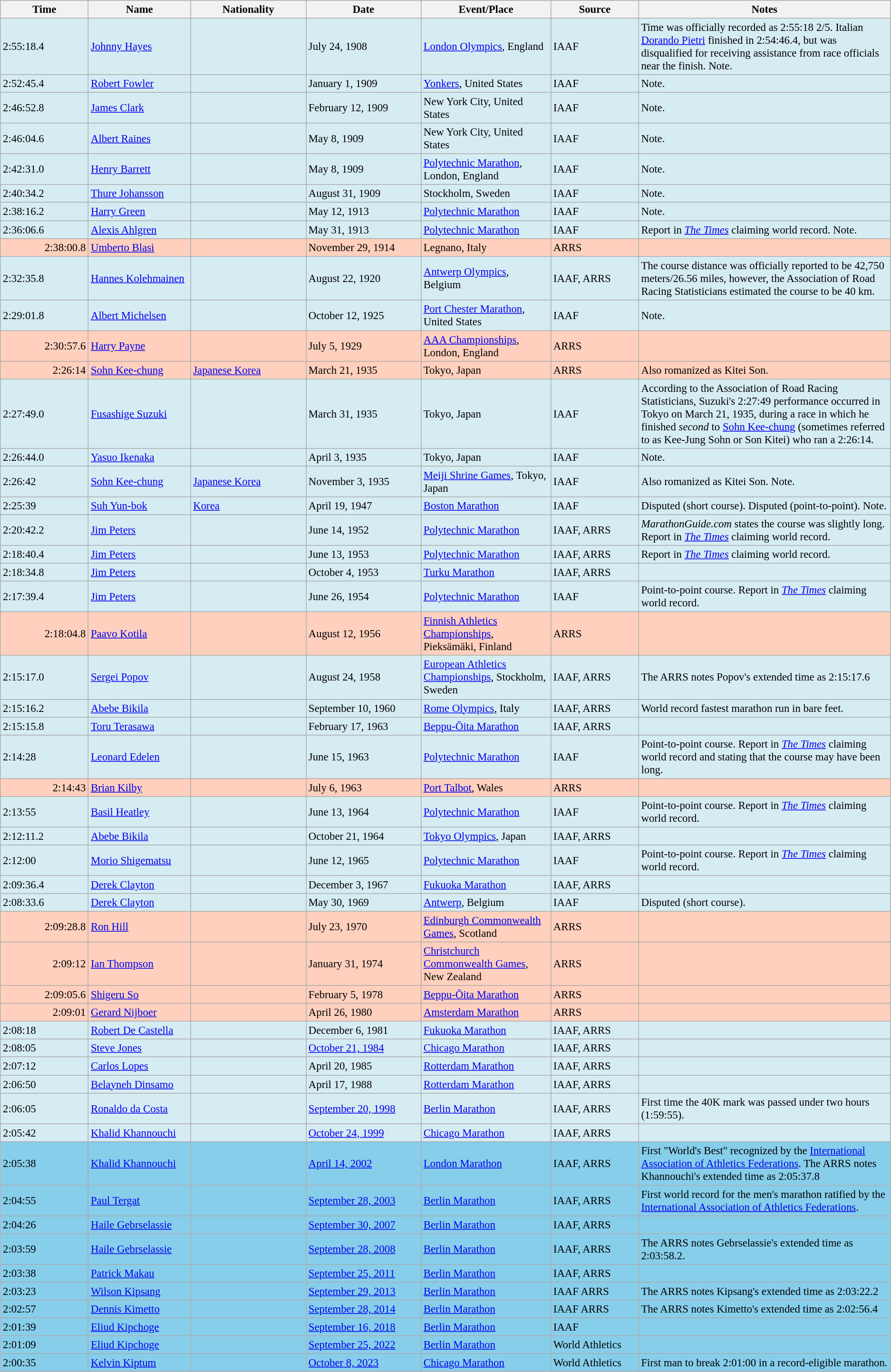<table class="wikitable" style=" font-size: 95%;">
<tr style="background:#dfdfdf;">
<th style="width:120px">Time</th>
<th style="width:140px">Name</th>
<th style="width:160px">Nationality</th>
<th style="width:160px">Date</th>
<th style="width:180px">Event/Place</th>
<th style="width:120px">Source</th>
<th style="width:360px">Notes</th>
</tr>
<tr style="background:#d6ecf3;">
<td>2:55:18.4</td>
<td><a href='#'>Johnny Hayes</a></td>
<td></td>
<td>July 24, 1908</td>
<td><a href='#'>London Olympics</a>, England</td>
<td>IAAF</td>
<td>Time was officially recorded as 2:55:18 2/5. Italian <a href='#'>Dorando Pietri</a> finished in 2:54:46.4, but was disqualified for receiving assistance from race officials near the finish. Note.</td>
</tr>
<tr style="background:#d6ecf3;">
<td>2:52:45.4</td>
<td><a href='#'>Robert Fowler</a></td>
<td></td>
<td>January 1, 1909</td>
<td><a href='#'>Yonkers</a>, United States</td>
<td>IAAF</td>
<td>Note.</td>
</tr>
<tr style="background:#d6ecf3;">
<td>2:46:52.8</td>
<td><a href='#'>James Clark</a></td>
<td></td>
<td>February 12, 1909</td>
<td>New York City, United States</td>
<td>IAAF</td>
<td>Note.</td>
</tr>
<tr style="background:#d6ecf3;">
<td>2:46:04.6</td>
<td><a href='#'>Albert Raines</a></td>
<td></td>
<td>May 8, 1909</td>
<td>New York City, United States</td>
<td>IAAF</td>
<td>Note.</td>
</tr>
<tr style="background:#d6ecf3;">
<td>2:42:31.0</td>
<td><a href='#'>Henry Barrett</a></td>
<td></td>
<td>May 8, 1909</td>
<td><a href='#'>Polytechnic Marathon</a>, London, England</td>
<td>IAAF</td>
<td>Note.</td>
</tr>
<tr style="background:#d6ecf3;">
<td>2:40:34.2</td>
<td><a href='#'>Thure Johansson</a></td>
<td></td>
<td>August 31, 1909</td>
<td>Stockholm, Sweden</td>
<td>IAAF</td>
<td>Note.</td>
</tr>
<tr style="background:#d6ecf3;">
<td>2:38:16.2</td>
<td><a href='#'>Harry Green</a></td>
<td></td>
<td>May 12, 1913</td>
<td><a href='#'>Polytechnic Marathon</a></td>
<td>IAAF</td>
<td>Note.</td>
</tr>
<tr style="background:#d6ecf3;">
<td>2:36:06.6</td>
<td><a href='#'>Alexis Ahlgren</a></td>
<td></td>
<td>May 31, 1913</td>
<td><a href='#'>Polytechnic Marathon</a></td>
<td>IAAF</td>
<td>Report in <em><a href='#'>The Times</a></em> claiming world record. Note.</td>
</tr>
<tr style="background:#ffd0bd;">
<td style="text-align:right;">2:38:00.8</td>
<td><a href='#'>Umberto Blasi</a></td>
<td></td>
<td>November 29, 1914</td>
<td>Legnano, Italy</td>
<td>ARRS</td>
<td></td>
</tr>
<tr style="background:#d6ecf3;">
<td>2:32:35.8</td>
<td><a href='#'>Hannes Kolehmainen</a></td>
<td></td>
<td>August 22, 1920</td>
<td><a href='#'>Antwerp Olympics</a>, Belgium</td>
<td>IAAF, ARRS</td>
<td>The course distance was officially reported to be 42,750 meters/26.56 miles, however, the Association of Road Racing Statisticians estimated the course to be 40 km.</td>
</tr>
<tr style="background:#d6ecf3;">
<td>2:29:01.8</td>
<td><a href='#'>Albert Michelsen</a></td>
<td></td>
<td>October 12, 1925</td>
<td><a href='#'>Port Chester Marathon</a>, United States</td>
<td>IAAF</td>
<td>Note.</td>
</tr>
<tr style="background:#ffd0bd;">
<td style="text-align:right;">2:30:57.6</td>
<td><a href='#'>Harry Payne</a></td>
<td></td>
<td>July 5, 1929</td>
<td><a href='#'>AAA Championships</a>, London, England</td>
<td>ARRS</td>
<td></td>
</tr>
<tr style="background:#ffd0bd;">
<td style="text-align:right;">2:26:14</td>
<td><a href='#'>Sohn Kee-chung</a></td>
<td><a href='#'>Japanese Korea</a></td>
<td>March 21, 1935</td>
<td>Tokyo, Japan</td>
<td>ARRS</td>
<td>Also romanized as Kitei Son.</td>
</tr>
<tr style="background:#d6ecf3;">
<td>2:27:49.0</td>
<td><a href='#'>Fusashige Suzuki</a></td>
<td></td>
<td>March 31, 1935</td>
<td>Tokyo, Japan</td>
<td>IAAF</td>
<td>According to the Association of Road Racing Statisticians, Suzuki's 2:27:49 performance occurred in Tokyo on March 21, 1935, during a race in which he finished <em>second</em> to <a href='#'>Sohn Kee-chung</a> (sometimes referred to as Kee-Jung Sohn or Son Kitei) who ran a 2:26:14.</td>
</tr>
<tr style="background:#d6ecf3;">
<td>2:26:44.0</td>
<td><a href='#'>Yasuo Ikenaka</a></td>
<td></td>
<td>April 3, 1935</td>
<td>Tokyo, Japan</td>
<td>IAAF</td>
<td>Note.</td>
</tr>
<tr style="background:#d6ecf3;">
<td>2:26:42</td>
<td><a href='#'>Sohn Kee-chung</a></td>
<td><a href='#'>Japanese Korea</a></td>
<td>November 3, 1935</td>
<td><a href='#'>Meiji Shrine Games</a>, Tokyo, Japan</td>
<td>IAAF</td>
<td>Also romanized as Kitei Son. Note.</td>
</tr>
<tr style="background:#d6ecf3;">
<td>2:25:39</td>
<td><a href='#'>Suh Yun-bok</a></td>
<td> <a href='#'>Korea</a></td>
<td>April 19, 1947</td>
<td><a href='#'>Boston Marathon</a></td>
<td>IAAF</td>
<td>Disputed (short course). Disputed (point-to-point). Note.</td>
</tr>
<tr style="background:#d6ecf3;">
<td>2:20:42.2</td>
<td><a href='#'>Jim Peters</a></td>
<td></td>
<td>June 14, 1952</td>
<td><a href='#'>Polytechnic Marathon</a></td>
<td>IAAF, ARRS</td>
<td><em>MarathonGuide.com</em> states the course was slightly long. Report in <em><a href='#'>The Times</a></em> claiming world record.</td>
</tr>
<tr style="background:#d6ecf3;">
<td>2:18:40.4</td>
<td><a href='#'>Jim Peters</a></td>
<td></td>
<td>June 13, 1953</td>
<td><a href='#'>Polytechnic Marathon</a></td>
<td>IAAF, ARRS</td>
<td>Report in <em><a href='#'>The Times</a></em> claiming world record.</td>
</tr>
<tr style="background:#d6ecf3;">
<td>2:18:34.8</td>
<td><a href='#'>Jim Peters</a></td>
<td></td>
<td>October 4, 1953</td>
<td><a href='#'>Turku Marathon</a></td>
<td>IAAF, ARRS</td>
<td></td>
</tr>
<tr style="background:#d6ecf3;">
<td>2:17:39.4</td>
<td><a href='#'>Jim Peters</a></td>
<td></td>
<td>June 26, 1954</td>
<td><a href='#'>Polytechnic Marathon</a></td>
<td>IAAF</td>
<td>Point-to-point course. Report in <em><a href='#'>The Times</a></em> claiming world record.</td>
</tr>
<tr style="background:#ffd0bd;">
<td style="text-align:right;">2:18:04.8</td>
<td><a href='#'>Paavo Kotila</a></td>
<td></td>
<td>August 12, 1956</td>
<td><a href='#'>Finnish Athletics Championships</a>, Pieksämäki, Finland</td>
<td>ARRS</td>
<td></td>
</tr>
<tr style="background:#d6ecf3;">
<td>2:15:17.0</td>
<td><a href='#'>Sergei Popov</a></td>
<td></td>
<td>August 24, 1958</td>
<td><a href='#'>European Athletics Championships</a>, Stockholm, Sweden</td>
<td>IAAF, ARRS</td>
<td>The ARRS notes Popov's extended time as 2:15:17.6</td>
</tr>
<tr style="background:#d6ecf3;">
<td>2:15:16.2</td>
<td><a href='#'>Abebe Bikila</a></td>
<td></td>
<td>September 10, 1960</td>
<td><a href='#'>Rome Olympics</a>, Italy</td>
<td>IAAF, ARRS</td>
<td>World record fastest marathon run in bare feet.</td>
</tr>
<tr style="background:#d6ecf3;">
<td>2:15:15.8</td>
<td><a href='#'>Toru Terasawa</a></td>
<td></td>
<td>February 17, 1963</td>
<td><a href='#'>Beppu-Ōita Marathon</a></td>
<td>IAAF, ARRS</td>
<td></td>
</tr>
<tr style="background:#d6ecf3;">
<td>2:14:28</td>
<td><a href='#'>Leonard Edelen</a></td>
<td></td>
<td>June 15, 1963</td>
<td><a href='#'>Polytechnic Marathon</a></td>
<td>IAAF</td>
<td>Point-to-point course. Report in <em><a href='#'>The Times</a></em> claiming world record and stating that the course may have been long.</td>
</tr>
<tr style="background:#ffd0bd;">
<td style="text-align:right;">2:14:43</td>
<td><a href='#'>Brian Kilby</a></td>
<td></td>
<td>July 6, 1963</td>
<td><a href='#'>Port Talbot</a>, Wales </td>
<td>ARRS</td>
<td></td>
</tr>
<tr style="background:#d6ecf3;">
<td>2:13:55</td>
<td><a href='#'>Basil Heatley</a></td>
<td></td>
<td>June 13, 1964</td>
<td><a href='#'>Polytechnic Marathon</a></td>
<td>IAAF</td>
<td>Point-to-point course. Report in <em><a href='#'>The Times</a></em> claiming world record.</td>
</tr>
<tr style="background:#d6ecf3;">
<td>2:12:11.2</td>
<td><a href='#'>Abebe Bikila</a></td>
<td></td>
<td>October 21, 1964</td>
<td><a href='#'>Tokyo Olympics</a>, Japan</td>
<td>IAAF, ARRS</td>
<td></td>
</tr>
<tr style="background:#d6ecf3;">
<td>2:12:00</td>
<td><a href='#'>Morio Shigematsu</a></td>
<td></td>
<td>June 12, 1965</td>
<td><a href='#'>Polytechnic Marathon</a></td>
<td>IAAF</td>
<td>Point-to-point course. Report in <em><a href='#'>The Times</a></em> claiming world record.</td>
</tr>
<tr style="background:#d6ecf3;">
<td>2:09:36.4</td>
<td><a href='#'>Derek Clayton</a></td>
<td></td>
<td>December 3, 1967</td>
<td><a href='#'>Fukuoka Marathon</a></td>
<td>IAAF, ARRS</td>
<td></td>
</tr>
<tr style="background:#d6ecf3;">
<td>2:08:33.6</td>
<td><a href='#'>Derek Clayton</a></td>
<td></td>
<td>May 30, 1969</td>
<td><a href='#'>Antwerp</a>, Belgium </td>
<td>IAAF</td>
<td>Disputed (short course).</td>
</tr>
<tr style="background:#ffd0bd;">
<td style="text-align:right;">2:09:28.8</td>
<td><a href='#'>Ron Hill</a></td>
<td></td>
<td>July 23, 1970</td>
<td><a href='#'>Edinburgh Commonwealth Games</a>, Scotland</td>
<td>ARRS</td>
<td></td>
</tr>
<tr style="background:#ffd0bd;">
<td style="text-align:right;">2:09:12</td>
<td><a href='#'>Ian Thompson</a></td>
<td></td>
<td>January 31, 1974</td>
<td><a href='#'>Christchurch Commonwealth Games</a>, New Zealand</td>
<td>ARRS</td>
<td></td>
</tr>
<tr style="background:#ffd0bd;">
<td style="text-align:right;">2:09:05.6</td>
<td><a href='#'>Shigeru So</a></td>
<td></td>
<td>February 5, 1978</td>
<td><a href='#'>Beppu-Ōita Marathon</a></td>
<td>ARRS</td>
<td></td>
</tr>
<tr style="background:#ffd0bd;">
<td style="text-align:right;">2:09:01</td>
<td><a href='#'>Gerard Nijboer</a></td>
<td></td>
<td>April 26, 1980</td>
<td><a href='#'>Amsterdam Marathon</a></td>
<td>ARRS</td>
<td></td>
</tr>
<tr style="background:#d6ecf3;">
<td>2:08:18</td>
<td><a href='#'>Robert De Castella</a></td>
<td></td>
<td>December 6, 1981</td>
<td><a href='#'>Fukuoka Marathon</a></td>
<td>IAAF, ARRS</td>
<td></td>
</tr>
<tr style="background:#d6ecf3;">
<td>2:08:05</td>
<td><a href='#'>Steve Jones</a></td>
<td></td>
<td><a href='#'>October 21, 1984</a></td>
<td><a href='#'>Chicago Marathon</a></td>
<td>IAAF, ARRS</td>
<td></td>
</tr>
<tr style="background:#d6ecf3;">
<td>2:07:12</td>
<td><a href='#'>Carlos Lopes</a></td>
<td></td>
<td>April 20, 1985</td>
<td><a href='#'>Rotterdam Marathon</a></td>
<td>IAAF, ARRS</td>
<td></td>
</tr>
<tr style="background:#d6ecf3;">
<td>2:06:50</td>
<td><a href='#'>Belayneh Dinsamo</a></td>
<td></td>
<td>April 17, 1988</td>
<td><a href='#'>Rotterdam Marathon</a></td>
<td>IAAF, ARRS</td>
<td></td>
</tr>
<tr style="background:#d6ecf3;">
<td>2:06:05</td>
<td><a href='#'>Ronaldo da Costa</a></td>
<td></td>
<td><a href='#'>September 20, 1998</a></td>
<td><a href='#'>Berlin Marathon</a></td>
<td>IAAF, ARRS</td>
<td>First time the 40K mark was passed under two hours (1:59:55).</td>
</tr>
<tr style="background:#d6ecf3;">
<td>2:05:42</td>
<td><a href='#'>Khalid Khannouchi</a></td>
<td></td>
<td><a href='#'>October 24, 1999</a></td>
<td><a href='#'>Chicago Marathon</a></td>
<td>IAAF, ARRS</td>
<td></td>
</tr>
<tr style="background:skyBlue;">
<td>2:05:38</td>
<td><a href='#'>Khalid Khannouchi</a></td>
<td></td>
<td><a href='#'>April 14, 2002</a></td>
<td><a href='#'>London Marathon</a></td>
<td>IAAF, ARRS</td>
<td>First "World's Best" recognized by the <a href='#'>International Association of Athletics Federations</a>. The ARRS notes Khannouchi's extended time as 2:05:37.8</td>
</tr>
<tr style="background:skyBlue;">
<td>2:04:55</td>
<td><a href='#'>Paul Tergat</a></td>
<td></td>
<td><a href='#'>September 28, 2003</a></td>
<td><a href='#'>Berlin Marathon</a></td>
<td>IAAF, ARRS</td>
<td>First world record for the men's marathon ratified by the <a href='#'>International Association of Athletics Federations</a>.</td>
</tr>
<tr style="background:skyBlue;">
<td>2:04:26</td>
<td><a href='#'>Haile Gebrselassie</a></td>
<td></td>
<td><a href='#'>September 30, 2007</a></td>
<td><a href='#'>Berlin Marathon</a></td>
<td>IAAF, ARRS</td>
<td></td>
</tr>
<tr style="background:skyBlue;">
<td>2:03:59</td>
<td><a href='#'>Haile Gebrselassie</a></td>
<td></td>
<td><a href='#'>September 28, 2008</a></td>
<td><a href='#'>Berlin Marathon</a></td>
<td>IAAF, ARRS</td>
<td>The ARRS notes Gebrselassie's extended time as 2:03:58.2. </td>
</tr>
<tr style="background:skyBlue;">
<td>2:03:38</td>
<td><a href='#'>Patrick Makau</a></td>
<td></td>
<td><a href='#'>September 25, 2011</a></td>
<td><a href='#'>Berlin Marathon</a></td>
<td>IAAF, ARRS</td>
<td></td>
</tr>
<tr style="background:skyBlue;">
<td>2:03:23</td>
<td><a href='#'>Wilson Kipsang</a></td>
<td></td>
<td><a href='#'>September 29, 2013</a></td>
<td><a href='#'>Berlin Marathon</a></td>
<td>IAAF ARRS</td>
<td>The ARRS notes Kipsang's extended time as 2:03:22.2</td>
</tr>
<tr style="background:skyBlue;">
<td>2:02:57</td>
<td><a href='#'>Dennis Kimetto</a></td>
<td></td>
<td><a href='#'>September 28, 2014</a></td>
<td><a href='#'>Berlin Marathon</a></td>
<td>IAAF ARRS</td>
<td>The ARRS notes Kimetto's extended time as 2:02:56.4</td>
</tr>
<tr style="background:skyBlue;">
<td>2:01:39</td>
<td><a href='#'>Eliud Kipchoge</a></td>
<td></td>
<td><a href='#'>September 16, 2018</a></td>
<td><a href='#'>Berlin Marathon</a></td>
<td>IAAF</td>
<td></td>
</tr>
<tr style="background:skyBlue;">
<td>2:01:09</td>
<td><a href='#'>Eliud Kipchoge</a></td>
<td></td>
<td><a href='#'>September 25, 2022</a></td>
<td><a href='#'>Berlin Marathon</a></td>
<td>World Athletics</td>
<td></td>
</tr>
<tr style="background:skyBlue;">
<td>2:00:35</td>
<td><a href='#'>Kelvin Kiptum</a></td>
<td></td>
<td><a href='#'>October 8, 2023</a></td>
<td><a href='#'>Chicago Marathon</a></td>
<td>World Athletics</td>
<td>First man to break 2:01:00 in a record-eligible marathon.</td>
</tr>
</table>
